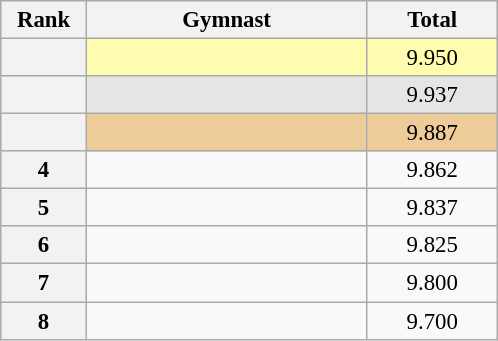<table class="wikitable sortable" style="text-align:center; font-size:95%">
<tr>
<th scope="col" style="width:50px;">Rank</th>
<th scope="col" style="width:180px;">Gymnast</th>
<th scope="col" style="width:80px;">Total</th>
</tr>
<tr style="background:#fffcaf;">
<th scope=row style="text-align:center"></th>
<td style="text-align:left;"></td>
<td>9.950</td>
</tr>
<tr style="background:#e5e5e5;">
<th scope=row style="text-align:center"></th>
<td style="text-align:left;"></td>
<td>9.937</td>
</tr>
<tr style="background:#ec9;">
<th scope=row style="text-align:center"></th>
<td style="text-align:left;"></td>
<td>9.887</td>
</tr>
<tr>
<th scope=row style="text-align:center">4</th>
<td style="text-align:left;"></td>
<td>9.862</td>
</tr>
<tr>
<th scope=row style="text-align:center">5</th>
<td style="text-align:left;"></td>
<td>9.837</td>
</tr>
<tr>
<th scope=row style="text-align:center">6</th>
<td style="text-align:left;"></td>
<td>9.825</td>
</tr>
<tr>
<th scope=row style="text-align:center">7</th>
<td style="text-align:left;"></td>
<td>9.800</td>
</tr>
<tr>
<th scope=row style="text-align:center">8</th>
<td style="text-align:left;"></td>
<td>9.700</td>
</tr>
</table>
